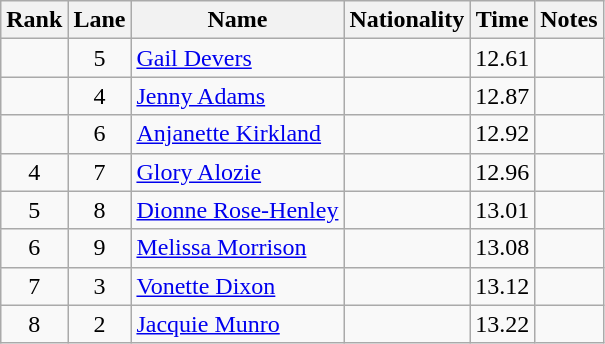<table class="wikitable sortable" style="text-align:center">
<tr>
<th>Rank</th>
<th>Lane</th>
<th>Name</th>
<th>Nationality</th>
<th>Time</th>
<th>Notes</th>
</tr>
<tr>
<td></td>
<td>5</td>
<td align=left><a href='#'>Gail Devers</a></td>
<td align=left></td>
<td>12.61</td>
<td></td>
</tr>
<tr>
<td></td>
<td>4</td>
<td align=left><a href='#'>Jenny Adams</a></td>
<td align=left></td>
<td>12.87</td>
<td></td>
</tr>
<tr>
<td></td>
<td>6</td>
<td align=left><a href='#'>Anjanette Kirkland</a></td>
<td align=left></td>
<td>12.92</td>
<td></td>
</tr>
<tr>
<td>4</td>
<td>7</td>
<td align=left><a href='#'>Glory Alozie</a></td>
<td align=left></td>
<td>12.96</td>
<td></td>
</tr>
<tr>
<td>5</td>
<td>8</td>
<td align=left><a href='#'>Dionne Rose-Henley</a></td>
<td align=left></td>
<td>13.01</td>
<td></td>
</tr>
<tr>
<td>6</td>
<td>9</td>
<td align=left><a href='#'>Melissa Morrison</a></td>
<td align=left></td>
<td>13.08</td>
<td></td>
</tr>
<tr>
<td>7</td>
<td>3</td>
<td align=left><a href='#'>Vonette Dixon</a></td>
<td align=left></td>
<td>13.12</td>
<td></td>
</tr>
<tr>
<td>8</td>
<td>2</td>
<td align=left><a href='#'>Jacquie Munro</a></td>
<td align=left></td>
<td>13.22</td>
<td></td>
</tr>
</table>
